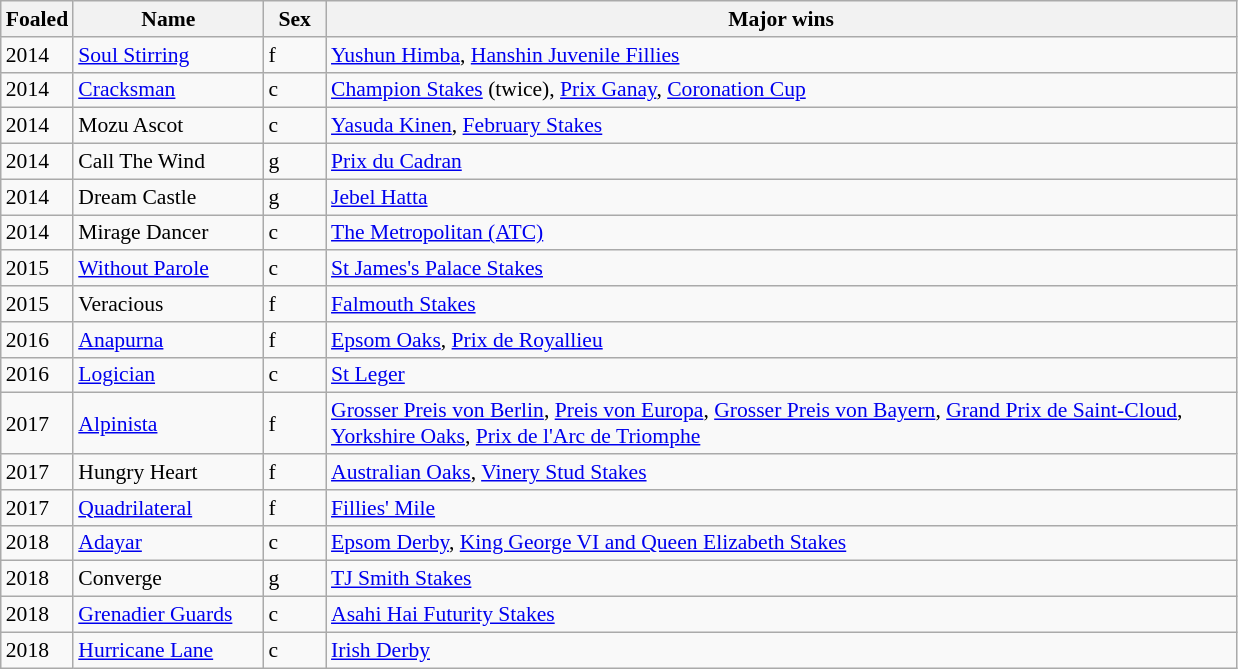<table class="wikitable sortable" style="font-size:90%">
<tr>
<th width="35px">Foaled</th>
<th width="120px">Name</th>
<th width="35px">Sex</th>
<th width="600px">Major wins</th>
</tr>
<tr>
<td>2014</td>
<td><a href='#'>Soul Stirring</a></td>
<td>f</td>
<td><a href='#'>Yushun Himba</a>, <a href='#'>Hanshin Juvenile Fillies</a></td>
</tr>
<tr>
<td>2014</td>
<td><a href='#'>Cracksman</a></td>
<td>c</td>
<td><a href='#'>Champion Stakes</a> (twice), <a href='#'>Prix Ganay</a>, <a href='#'>Coronation Cup</a></td>
</tr>
<tr>
<td>2014</td>
<td>Mozu Ascot</td>
<td>c</td>
<td><a href='#'>Yasuda Kinen</a>, <a href='#'>February Stakes</a></td>
</tr>
<tr>
<td>2014</td>
<td>Call The Wind</td>
<td>g</td>
<td><a href='#'>Prix du Cadran</a></td>
</tr>
<tr>
<td>2014</td>
<td>Dream Castle</td>
<td>g</td>
<td><a href='#'>Jebel Hatta</a></td>
</tr>
<tr>
<td>2014</td>
<td>Mirage Dancer</td>
<td>c</td>
<td><a href='#'>The Metropolitan (ATC)</a></td>
</tr>
<tr>
<td>2015</td>
<td><a href='#'>Without Parole</a></td>
<td>c</td>
<td><a href='#'>St James's Palace Stakes</a></td>
</tr>
<tr>
<td>2015</td>
<td>Veracious</td>
<td>f</td>
<td><a href='#'>Falmouth Stakes</a></td>
</tr>
<tr>
<td>2016</td>
<td><a href='#'>Anapurna</a></td>
<td>f</td>
<td><a href='#'>Epsom Oaks</a>, <a href='#'>Prix de Royallieu</a></td>
</tr>
<tr>
<td>2016</td>
<td><a href='#'>Logician</a></td>
<td>c</td>
<td><a href='#'>St Leger</a></td>
</tr>
<tr>
<td>2017</td>
<td><a href='#'>Alpinista</a></td>
<td>f</td>
<td><a href='#'>Grosser Preis von Berlin</a>, <a href='#'>Preis von Europa</a>, <a href='#'>Grosser Preis von Bayern</a>, <a href='#'>Grand Prix de Saint-Cloud</a>, <a href='#'>Yorkshire Oaks</a>, <a href='#'>Prix de l'Arc de Triomphe</a></td>
</tr>
<tr>
<td>2017</td>
<td>Hungry Heart</td>
<td>f</td>
<td><a href='#'>Australian Oaks</a>, <a href='#'>Vinery Stud Stakes</a></td>
</tr>
<tr>
<td>2017</td>
<td><a href='#'>Quadrilateral</a></td>
<td>f</td>
<td><a href='#'>Fillies' Mile</a></td>
</tr>
<tr>
<td>2018</td>
<td><a href='#'>Adayar</a></td>
<td>c</td>
<td><a href='#'>Epsom Derby</a>, <a href='#'>King George VI and Queen Elizabeth Stakes</a></td>
</tr>
<tr>
<td>2018</td>
<td>Converge</td>
<td>g</td>
<td><a href='#'>TJ Smith Stakes</a></td>
</tr>
<tr>
<td>2018</td>
<td><a href='#'>Grenadier Guards</a></td>
<td>c</td>
<td><a href='#'>Asahi Hai Futurity Stakes</a></td>
</tr>
<tr>
<td>2018</td>
<td><a href='#'>Hurricane Lane</a></td>
<td>c</td>
<td><a href='#'>Irish Derby</a></td>
</tr>
</table>
